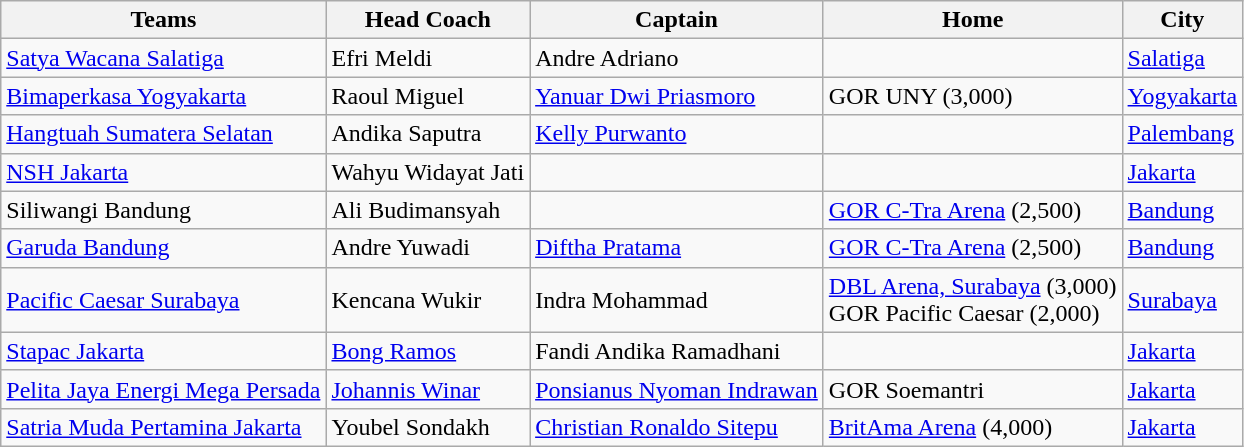<table class="wikitable">
<tr>
<th>Teams</th>
<th>Head Coach</th>
<th>Captain</th>
<th>Home</th>
<th>City</th>
</tr>
<tr>
<td><a href='#'>Satya Wacana Salatiga</a></td>
<td> Efri Meldi</td>
<td> Andre Adriano</td>
<td></td>
<td><a href='#'>Salatiga</a></td>
</tr>
<tr>
<td><a href='#'>Bimaperkasa Yogyakarta</a></td>
<td> Raoul Miguel</td>
<td> <a href='#'>Yanuar Dwi Priasmoro</a></td>
<td>GOR UNY (3,000)</td>
<td><a href='#'>Yogyakarta</a></td>
</tr>
<tr>
<td><a href='#'>Hangtuah Sumatera Selatan</a></td>
<td> Andika Saputra</td>
<td> <a href='#'>Kelly Purwanto</a></td>
<td></td>
<td><a href='#'>Palembang</a></td>
</tr>
<tr>
<td><a href='#'>NSH Jakarta</a></td>
<td> Wahyu Widayat Jati</td>
<td></td>
<td></td>
<td><a href='#'>Jakarta</a></td>
</tr>
<tr>
<td>Siliwangi Bandung</td>
<td> Ali Budimansyah</td>
<td></td>
<td><a href='#'>GOR C-Tra Arena</a> (2,500)</td>
<td><a href='#'>Bandung</a></td>
</tr>
<tr>
<td><a href='#'>Garuda Bandung</a></td>
<td> Andre Yuwadi</td>
<td> <a href='#'>Diftha Pratama</a></td>
<td><a href='#'>GOR C-Tra Arena</a> (2,500)</td>
<td><a href='#'>Bandung</a></td>
</tr>
<tr>
<td><a href='#'>Pacific Caesar Surabaya</a></td>
<td> Kencana Wukir</td>
<td> Indra Mohammad</td>
<td><a href='#'>DBL Arena, Surabaya</a> (3,000)<br>GOR Pacific Caesar (2,000)</td>
<td><a href='#'>Surabaya</a></td>
</tr>
<tr>
<td><a href='#'>Stapac Jakarta</a></td>
<td> <a href='#'>Bong Ramos</a></td>
<td> Fandi Andika Ramadhani</td>
<td></td>
<td><a href='#'>Jakarta</a></td>
</tr>
<tr>
<td><a href='#'>Pelita Jaya Energi Mega Persada</a></td>
<td> <a href='#'>Johannis Winar</a></td>
<td> <a href='#'>Ponsianus Nyoman Indrawan</a></td>
<td>GOR Soemantri</td>
<td><a href='#'>Jakarta</a></td>
</tr>
<tr>
<td><a href='#'>Satria Muda Pertamina Jakarta</a></td>
<td> Youbel Sondakh</td>
<td> <a href='#'>Christian Ronaldo Sitepu</a></td>
<td><a href='#'>BritAma Arena</a> (4,000)</td>
<td><a href='#'>Jakarta</a></td>
</tr>
</table>
